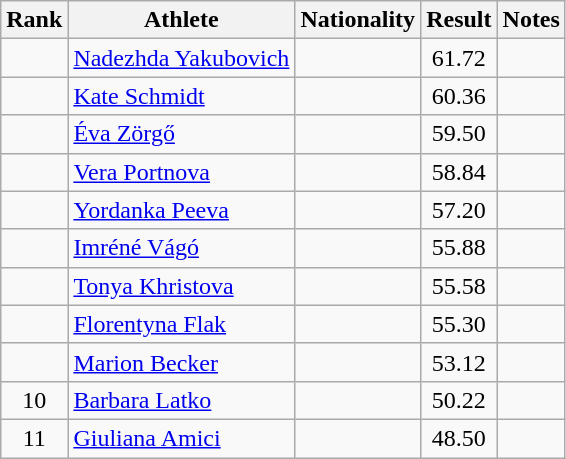<table class="wikitable sortable" style="text-align:center">
<tr>
<th>Rank</th>
<th>Athlete</th>
<th>Nationality</th>
<th>Result</th>
<th>Notes</th>
</tr>
<tr>
<td></td>
<td align=left><a href='#'>Nadezhda Yakubovich</a></td>
<td align=left></td>
<td>61.72</td>
<td></td>
</tr>
<tr>
<td></td>
<td align=left><a href='#'>Kate Schmidt</a></td>
<td align=left></td>
<td>60.36</td>
<td></td>
</tr>
<tr>
<td></td>
<td align=left><a href='#'>Éva Zörgő</a></td>
<td align=left></td>
<td>59.50</td>
<td></td>
</tr>
<tr>
<td></td>
<td align=left><a href='#'>Vera Portnova</a></td>
<td align=left></td>
<td>58.84</td>
<td></td>
</tr>
<tr>
<td></td>
<td align=left><a href='#'>Yordanka Peeva</a></td>
<td align=left></td>
<td>57.20</td>
<td></td>
</tr>
<tr>
<td></td>
<td align=left><a href='#'>Imréné Vágó</a></td>
<td align=left></td>
<td>55.88</td>
<td></td>
</tr>
<tr>
<td></td>
<td align=left><a href='#'>Tonya Khristova</a></td>
<td align=left></td>
<td>55.58</td>
<td></td>
</tr>
<tr>
<td></td>
<td align=left><a href='#'>Florentyna Flak</a></td>
<td align=left></td>
<td>55.30</td>
<td></td>
</tr>
<tr>
<td></td>
<td align=left><a href='#'>Marion Becker</a></td>
<td align=left></td>
<td>53.12</td>
<td></td>
</tr>
<tr>
<td>10</td>
<td align=left><a href='#'>Barbara Latko</a></td>
<td align=left></td>
<td>50.22</td>
<td></td>
</tr>
<tr>
<td>11</td>
<td align=left><a href='#'>Giuliana Amici</a></td>
<td align=left></td>
<td>48.50</td>
<td></td>
</tr>
</table>
